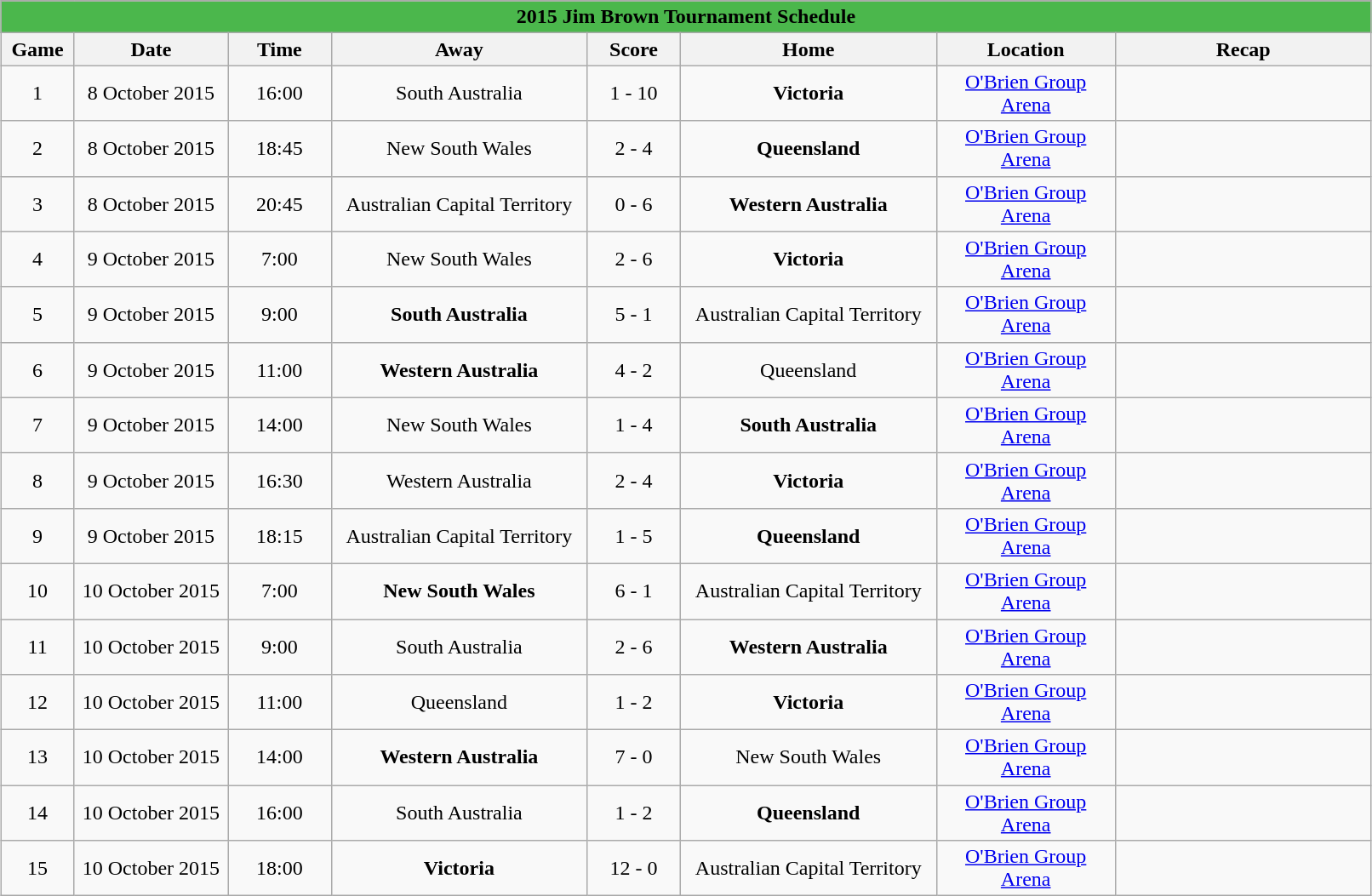<table class="wikitable" width="85%" style="margin: 1em auto 1em auto">
<tr>
</tr>
<tr>
<th style=background:#4BB74C colspan=10><strong><span>2015 Jim Brown Tournament Schedule</span></strong></th>
</tr>
<tr>
<th width="1%">Game</th>
<th width="6%">Date</th>
<th width="4%">Time</th>
<th width="10%">Away</th>
<th width="3%">Score</th>
<th width="10%">Home</th>
<th width="7%">Location</th>
<th width="10%">Recap</th>
</tr>
<tr align="center">
<td>1</td>
<td>8 October 2015</td>
<td>16:00</td>
<td>South Australia</td>
<td>1 - 10</td>
<td><strong>Victoria</strong></td>
<td><a href='#'>O'Brien Group Arena</a></td>
<td></td>
</tr>
<tr align="center">
<td>2</td>
<td>8 October 2015</td>
<td>18:45</td>
<td>New South Wales</td>
<td>2 - 4</td>
<td><strong>Queensland</strong></td>
<td><a href='#'>O'Brien Group Arena</a></td>
<td></td>
</tr>
<tr align="center">
<td>3</td>
<td>8 October 2015</td>
<td>20:45</td>
<td>Australian Capital Territory</td>
<td>0 - 6</td>
<td><strong>Western Australia</strong></td>
<td><a href='#'>O'Brien Group Arena</a></td>
<td></td>
</tr>
<tr align="center">
<td>4</td>
<td>9 October 2015</td>
<td>7:00</td>
<td>New South Wales</td>
<td>2 - 6</td>
<td><strong>Victoria</strong></td>
<td><a href='#'>O'Brien Group Arena</a></td>
<td></td>
</tr>
<tr align="center">
<td>5</td>
<td>9 October 2015</td>
<td>9:00</td>
<td><strong>South Australia</strong></td>
<td>5 - 1</td>
<td>Australian Capital Territory</td>
<td><a href='#'>O'Brien Group Arena</a></td>
<td></td>
</tr>
<tr align="center">
<td>6</td>
<td>9 October 2015</td>
<td>11:00</td>
<td><strong>Western Australia</strong></td>
<td>4 - 2</td>
<td>Queensland</td>
<td><a href='#'>O'Brien Group Arena</a></td>
<td></td>
</tr>
<tr align="center">
<td>7</td>
<td>9 October 2015</td>
<td>14:00</td>
<td>New South Wales</td>
<td>1 - 4</td>
<td><strong>South Australia</strong></td>
<td><a href='#'>O'Brien Group Arena</a></td>
<td></td>
</tr>
<tr align="center">
<td>8</td>
<td>9 October 2015</td>
<td>16:30</td>
<td>Western Australia</td>
<td>2 - 4</td>
<td><strong>Victoria</strong></td>
<td><a href='#'>O'Brien Group Arena</a></td>
<td></td>
</tr>
<tr align="center">
<td>9</td>
<td>9 October 2015</td>
<td>18:15</td>
<td>Australian Capital Territory</td>
<td>1 - 5</td>
<td><strong>Queensland</strong></td>
<td><a href='#'>O'Brien Group Arena</a></td>
<td></td>
</tr>
<tr align="center">
<td>10</td>
<td>10 October 2015</td>
<td>7:00</td>
<td><strong>New South Wales</strong></td>
<td>6 - 1</td>
<td>Australian Capital Territory</td>
<td><a href='#'>O'Brien Group Arena</a></td>
<td></td>
</tr>
<tr align="center">
<td>11</td>
<td>10 October 2015</td>
<td>9:00</td>
<td>South Australia</td>
<td>2 - 6</td>
<td><strong>Western Australia</strong></td>
<td><a href='#'>O'Brien Group Arena</a></td>
<td></td>
</tr>
<tr align="center">
<td>12</td>
<td>10 October 2015</td>
<td>11:00</td>
<td>Queensland</td>
<td>1 - 2</td>
<td><strong>Victoria</strong></td>
<td><a href='#'>O'Brien Group Arena</a></td>
<td></td>
</tr>
<tr align="center">
<td>13</td>
<td>10 October 2015</td>
<td>14:00</td>
<td><strong>Western Australia</strong></td>
<td>7 - 0</td>
<td>New South Wales</td>
<td><a href='#'>O'Brien Group Arena</a></td>
<td></td>
</tr>
<tr align="center">
<td>14</td>
<td>10 October 2015</td>
<td>16:00</td>
<td>South Australia</td>
<td>1 - 2</td>
<td><strong>Queensland</strong></td>
<td><a href='#'>O'Brien Group Arena</a></td>
<td></td>
</tr>
<tr align="center">
<td>15</td>
<td>10 October 2015</td>
<td>18:00</td>
<td><strong>Victoria</strong></td>
<td>12 - 0</td>
<td>Australian Capital Territory</td>
<td><a href='#'>O'Brien Group Arena</a></td>
<td></td>
</tr>
</table>
